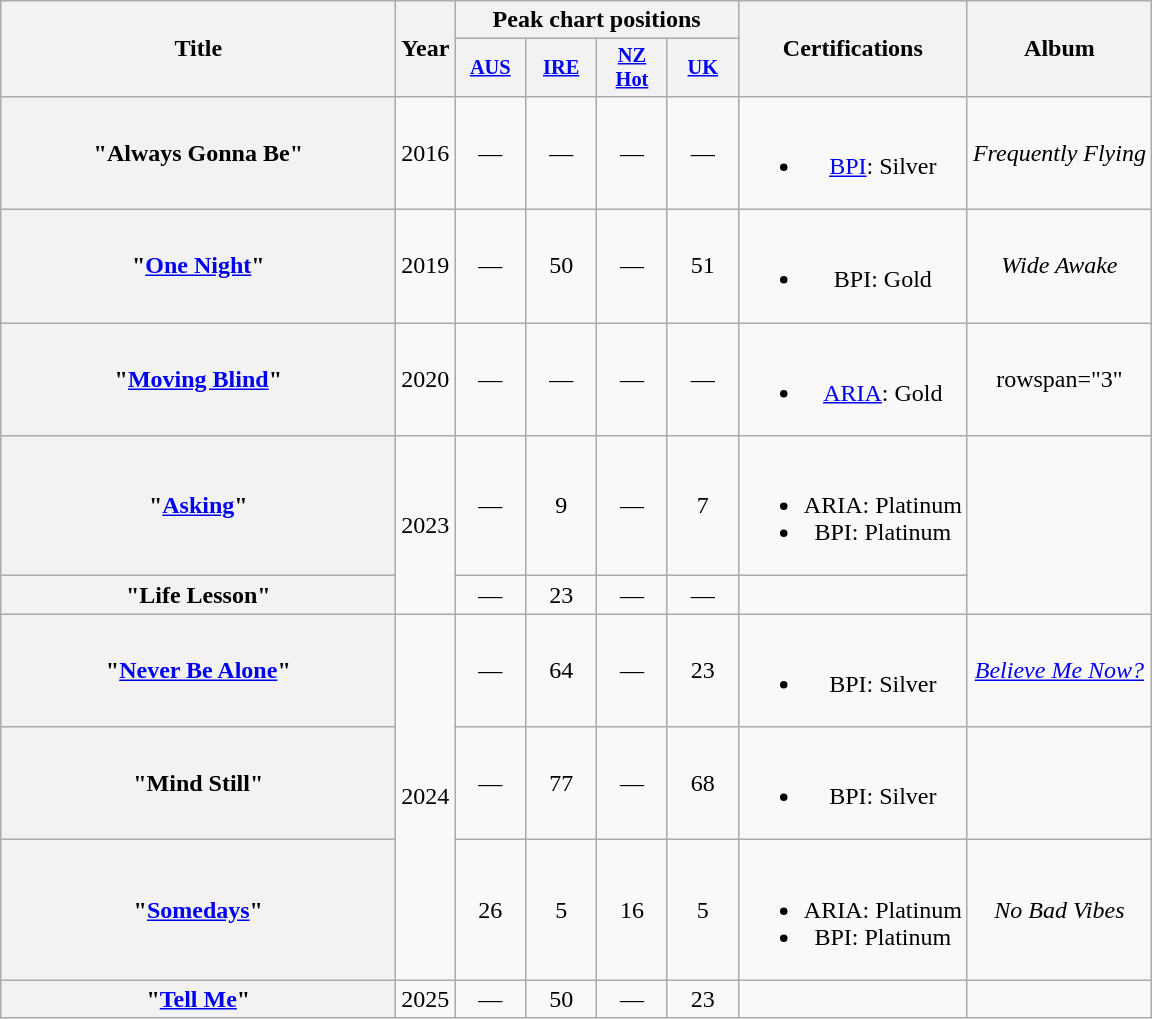<table class="wikitable plainrowheaders" style="text-align:center;">
<tr>
<th scope="col" rowspan="2" style="width:16em;">Title</th>
<th scope="col" rowspan="2" style="width:1em;">Year</th>
<th scope="col" colspan="4">Peak chart positions</th>
<th scope="col" rowspan="2">Certifications</th>
<th scope="col" rowspan="2">Album</th>
</tr>
<tr>
<th scope="col" style="width:3em;font-size:85%;"><a href='#'>AUS</a><br></th>
<th scope="col" style="width:3em;font-size:85%;"><a href='#'>IRE</a><br></th>
<th scope="col" style="width:3em;font-size:85%;"><a href='#'>NZ<br>Hot</a><br></th>
<th scope="col" style="width:3em;font-size:85%;"><a href='#'>UK</a><br></th>
</tr>
<tr>
<th scope="row">"Always Gonna Be" <br> </th>
<td>2016</td>
<td>—</td>
<td>—</td>
<td>—</td>
<td>—</td>
<td><br><ul><li><a href='#'>BPI</a>: Silver</li></ul></td>
<td><em>Frequently Flying</em></td>
</tr>
<tr>
<th scope="row">"<a href='#'>One Night</a>" <br> </th>
<td>2019</td>
<td>—</td>
<td>50</td>
<td>—</td>
<td>51</td>
<td><br><ul><li>BPI: Gold</li></ul></td>
<td><em>Wide Awake</em></td>
</tr>
<tr>
<th scope="row">"<a href='#'>Moving Blind</a>" <br> </th>
<td>2020</td>
<td>—</td>
<td>—</td>
<td>—</td>
<td>—</td>
<td><br><ul><li><a href='#'>ARIA</a>: Gold</li></ul></td>
<td>rowspan="3" </td>
</tr>
<tr>
<th scope="row">"<a href='#'>Asking</a>" <br> </th>
<td rowspan="2">2023</td>
<td>—</td>
<td>9</td>
<td>—</td>
<td>7</td>
<td><br><ul><li>ARIA: Platinum</li><li>BPI: Platinum</li></ul></td>
</tr>
<tr>
<th scope="row">"Life Lesson" <br> </th>
<td>—</td>
<td>23</td>
<td>—</td>
<td>—</td>
<td></td>
</tr>
<tr>
<th scope="row">"<a href='#'>Never Be Alone</a>" <br> </th>
<td rowspan="3">2024</td>
<td>—</td>
<td>64</td>
<td>—</td>
<td>23</td>
<td><br><ul><li>BPI: Silver</li></ul></td>
<td><em><a href='#'>Believe Me Now?</a></em></td>
</tr>
<tr>
<th scope="row">"Mind Still" <br> </th>
<td>—</td>
<td>77</td>
<td>—</td>
<td>68</td>
<td><br><ul><li>BPI: Silver</li></ul></td>
<td></td>
</tr>
<tr>
<th scope="row">"<a href='#'>Somedays</a>"<br></th>
<td>26</td>
<td>5</td>
<td>16</td>
<td>5</td>
<td><br><ul><li>ARIA: Platinum</li><li>BPI: Platinum</li></ul></td>
<td><em>No Bad Vibes</em></td>
</tr>
<tr>
<th scope="row">"<a href='#'>Tell Me</a>" <br> </th>
<td>2025</td>
<td>—</td>
<td>50<br></td>
<td>—</td>
<td>23</td>
<td></td>
<td></td>
</tr>
</table>
